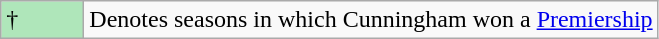<table class="wikitable">
<tr>
<td style="background:#afe6ba; width:3em;">†</td>
<td>Denotes seasons in which Cunningham won a <a href='#'>Premiership</a></td>
</tr>
</table>
